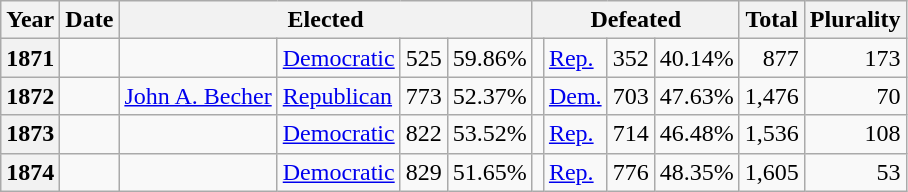<table class=wikitable>
<tr>
<th>Year</th>
<th>Date</th>
<th ! colspan="4">Elected</th>
<th ! colspan="4">Defeated</th>
<th>Total</th>
<th>Plurality</th>
</tr>
<tr>
<th valign="top">1871</th>
<td valign="top"></td>
<td valign="top"></td>
<td valign="top" ><a href='#'>Democratic</a></td>
<td valign="top" align="right">525</td>
<td valign="top" align="right">59.86%</td>
<td valign="top"></td>
<td valign="top" ><a href='#'>Rep.</a></td>
<td valign="top" align="right">352</td>
<td valign="top" align="right">40.14%</td>
<td valign="top" align="right">877</td>
<td valign="top" align="right">173</td>
</tr>
<tr>
<th valign="top">1872</th>
<td valign="top"></td>
<td valign="top"><a href='#'>John A. Becher</a></td>
<td valign="top" ><a href='#'>Republican</a></td>
<td valign="top" align="right">773</td>
<td valign="top" align="right">52.37%</td>
<td valign="top"></td>
<td valign="top" ><a href='#'>Dem.</a></td>
<td valign="top" align="right">703</td>
<td valign="top" align="right">47.63%</td>
<td valign="top" align="right">1,476</td>
<td valign="top" align="right">70</td>
</tr>
<tr>
<th valign="top">1873</th>
<td valign="top"></td>
<td valign="top"></td>
<td valign="top" ><a href='#'>Democratic</a></td>
<td valign="top" align="right">822</td>
<td valign="top" align="right">53.52%</td>
<td valign="top"></td>
<td valign="top" ><a href='#'>Rep.</a></td>
<td valign="top" align="right">714</td>
<td valign="top" align="right">46.48%</td>
<td valign="top" align="right">1,536</td>
<td valign="top" align="right">108</td>
</tr>
<tr>
<th valign="top">1874</th>
<td valign="top"></td>
<td valign="top"></td>
<td valign="top" ><a href='#'>Democratic</a></td>
<td valign="top" align="right">829</td>
<td valign="top" align="right">51.65%</td>
<td valign="top"></td>
<td valign="top" ><a href='#'>Rep.</a></td>
<td valign="top" align="right">776</td>
<td valign="top" align="right">48.35%</td>
<td valign="top" align="right">1,605</td>
<td valign="top" align="right">53</td>
</tr>
</table>
